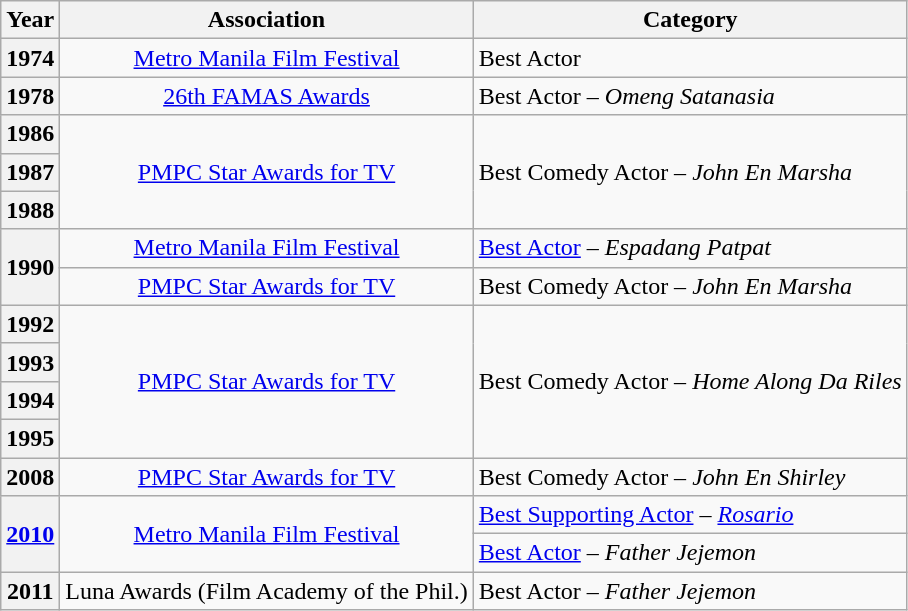<table class="wikitable sortable">
<tr>
<th scope="col">Year</th>
<th scope="col">Association</th>
<th scope="col">Category</th>
</tr>
<tr>
<th scope="row">1974</th>
<td style="text-align:center;"><a href='#'>Metro Manila Film Festival</a></td>
<td>Best Actor</td>
</tr>
<tr>
<th scope="row">1978</th>
<td style="text-align:center;"><a href='#'>26th FAMAS Awards</a></td>
<td>Best Actor – <em>Omeng Satanasia</em></td>
</tr>
<tr>
<th scope="row">1986</th>
<td style="text-align:center;" rowspan="3"><a href='#'>PMPC Star Awards for TV</a></td>
<td rowspan="3">Best Comedy Actor – <em>John En Marsha</em></td>
</tr>
<tr>
<th scope="row">1987</th>
</tr>
<tr>
<th scope="row">1988</th>
</tr>
<tr>
<th scope="row" rowspan="2">1990</th>
<td style="text-align:center;"><a href='#'>Metro Manila Film Festival</a></td>
<td><a href='#'>Best Actor</a> – <em>Espadang Patpat</em></td>
</tr>
<tr>
<td style="text-align:center;"><a href='#'>PMPC Star Awards for TV</a></td>
<td>Best Comedy Actor – <em>John En Marsha</em></td>
</tr>
<tr>
<th scope="row">1992</th>
<td style="text-align:center;" rowspan="4"><a href='#'>PMPC Star Awards for TV</a></td>
<td style="text-align:center;" rowspan="4">Best Comedy Actor – <em>Home Along Da Riles</em></td>
</tr>
<tr>
<th scope="row">1993</th>
</tr>
<tr>
<th scope="row">1994</th>
</tr>
<tr>
<th scope="row">1995</th>
</tr>
<tr>
<th scope="row">2008</th>
<td style="text-align:center;"><a href='#'>PMPC Star Awards for TV</a></td>
<td>Best Comedy Actor – <em>John En Shirley</em></td>
</tr>
<tr>
<th scope="row" rowspan="2"><a href='#'>2010</a></th>
<td style="text-align:center;" rowspan="2"><a href='#'>Metro Manila Film Festival</a></td>
<td><a href='#'>Best Supporting Actor</a> – <em><a href='#'>Rosario</a></em></td>
</tr>
<tr>
<td><a href='#'>Best Actor</a> – <em>Father Jejemon</em></td>
</tr>
<tr>
<th scope="row">2011</th>
<td>Luna Awards (Film Academy of the Phil.)</td>
<td>Best Actor – <em>Father Jejemon</em></td>
</tr>
</table>
